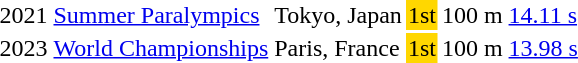<table>
<tr>
<td>2021</td>
<td><a href='#'>Summer Paralympics</a></td>
<td>Tokyo, Japan</td>
<td bgcolor="gold">1st</td>
<td>100 m</td>
<td><a href='#'>14.11 s</a></td>
</tr>
<tr>
<td>2023</td>
<td><a href='#'>World Championships</a></td>
<td>Paris, France</td>
<td bgcolor="gold">1st</td>
<td>100 m</td>
<td><a href='#'>13.98 s</a></td>
</tr>
</table>
